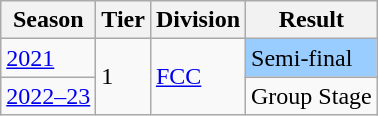<table class="wikitable">
<tr>
<th>Season</th>
<th>Tier</th>
<th>Division</th>
<th>Result</th>
</tr>
<tr>
<td><a href='#'>2021</a></td>
<td rowspan=2>1</td>
<td rowspan=2><a href='#'>FCC</a></td>
<td style="background:#9acdff;">Semi-final</td>
</tr>
<tr>
<td><a href='#'>2022–23</a></td>
<td>Group Stage</td>
</tr>
</table>
